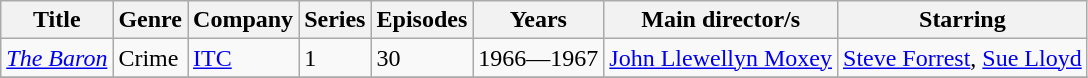<table class="wikitable unsortable">
<tr>
<th>Title</th>
<th>Genre</th>
<th>Company</th>
<th>Series</th>
<th>Episodes</th>
<th>Years</th>
<th>Main director/s</th>
<th>Starring</th>
</tr>
<tr>
<td><em><a href='#'>The Baron</a></em></td>
<td>Crime</td>
<td><a href='#'>ITC</a></td>
<td>1</td>
<td>30</td>
<td>1966—1967</td>
<td><a href='#'>John Llewellyn Moxey</a></td>
<td><a href='#'>Steve Forrest</a>, <a href='#'>Sue Lloyd</a></td>
</tr>
<tr>
</tr>
</table>
